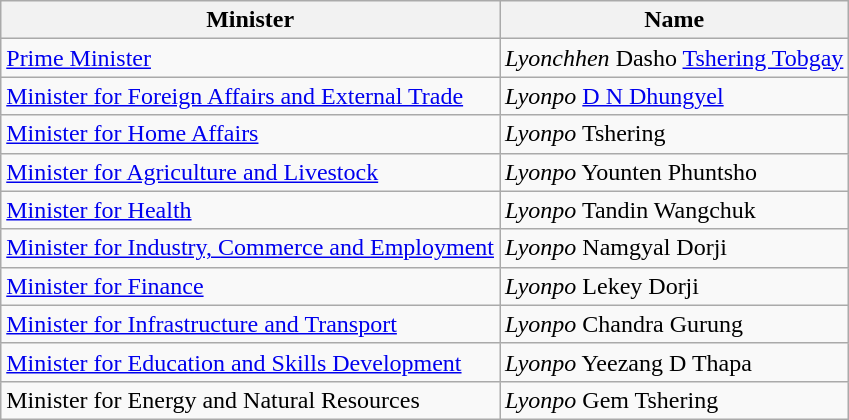<table class="wikitable sortable">
<tr>
<th>Minister</th>
<th>Name</th>
</tr>
<tr>
<td><a href='#'>Prime Minister</a></td>
<td><em>Lyonchhen</em> Dasho <a href='#'>Tshering Tobgay</a></td>
</tr>
<tr>
<td><a href='#'>Minister for Foreign Affairs and External Trade</a></td>
<td><em>Lyonpo</em> <a href='#'>D N Dhungyel</a></td>
</tr>
<tr>
<td><a href='#'>Minister for Home Affairs</a></td>
<td><em>Lyonpo</em> Tshering</td>
</tr>
<tr>
<td><a href='#'>Minister for Agriculture and Livestock</a></td>
<td><em>Lyonpo</em> Younten Phuntsho</td>
</tr>
<tr>
<td><a href='#'>Minister for Health</a></td>
<td><em>Lyonpo</em> Tandin Wangchuk</td>
</tr>
<tr>
<td><a href='#'>Minister for Industry, Commerce and Employment</a></td>
<td><em>Lyonpo</em> Namgyal Dorji</td>
</tr>
<tr>
<td><a href='#'>Minister for Finance</a></td>
<td><em>Lyonpo</em> Lekey Dorji</td>
</tr>
<tr>
<td><a href='#'>Minister for Infrastructure and Transport</a></td>
<td><em>Lyonpo</em> Chandra Gurung</td>
</tr>
<tr>
<td><a href='#'>Minister for Education and Skills Development</a></td>
<td><em>Lyonpo</em> Yeezang D Thapa</td>
</tr>
<tr>
<td>Minister for Energy and Natural Resources</td>
<td><em>Lyonpo</em> Gem Tshering</td>
</tr>
</table>
